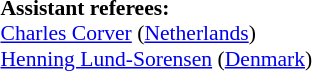<table width=100% style="font-size: 90%">
<tr>
<td><br><strong>Assistant referees:</strong>
<br><a href='#'>Charles Corver</a> (<a href='#'>Netherlands</a>)
<br><a href='#'>Henning Lund-Sorensen</a> (<a href='#'>Denmark</a>)</td>
</tr>
</table>
